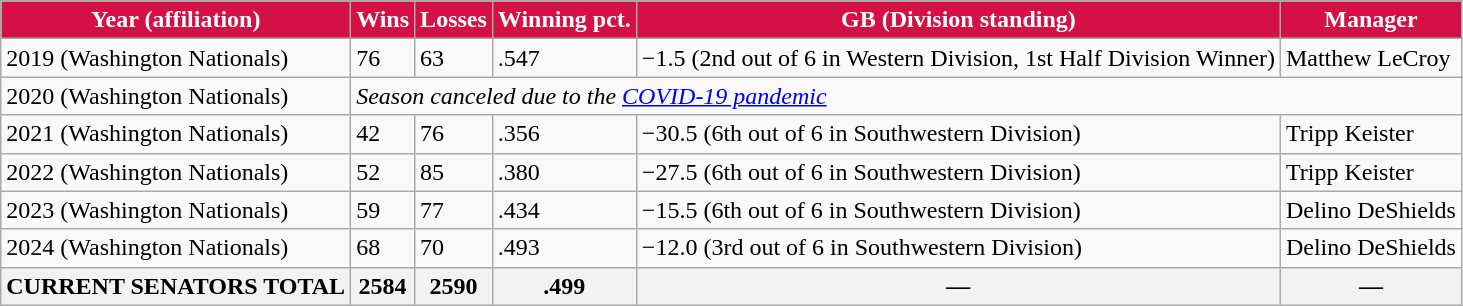<table class="wikitable">
<tr>
<th style="background:#D31145; color:#ffffff;">Year (affiliation)</th>
<th style="background:#D31145; color:#ffffff;">Wins</th>
<th style="background:#D31145; color:#ffffff;">Losses</th>
<th style="background:#D31145; color:#ffffff;">Winning pct.</th>
<th style="background:#D31145; color:#ffffff;">GB (Division standing)</th>
<th style="background:#D31145; color:#ffffff;">Manager</th>
</tr>
<tr>
<td>2019 (Washington Nationals)</td>
<td>76</td>
<td>63</td>
<td>.547</td>
<td>−1.5 (2nd out of 6 in Western Division, 1st Half Division Winner)</td>
<td>Matthew LeCroy</td>
</tr>
<tr>
<td>2020 (Washington Nationals)</td>
<td colspan="5"><em>Season canceled due to the <a href='#'>COVID-19 pandemic</a></em></td>
</tr>
<tr>
<td>2021 (Washington Nationals)</td>
<td>42</td>
<td>76</td>
<td>.356</td>
<td>−30.5 (6th out of 6 in Southwestern Division)</td>
<td>Tripp Keister</td>
</tr>
<tr>
<td>2022 (Washington Nationals)</td>
<td>52</td>
<td>85</td>
<td>.380</td>
<td>−27.5 (6th out of 6 in Southwestern Division)</td>
<td>Tripp Keister</td>
</tr>
<tr>
<td>2023 (Washington Nationals)</td>
<td>59</td>
<td>77</td>
<td>.434</td>
<td>−15.5 (6th out of 6 in Southwestern Division)</td>
<td>Delino DeShields</td>
</tr>
<tr>
<td>2024 (Washington Nationals)</td>
<td>68</td>
<td>70</td>
<td>.493</td>
<td>−12.0 (3rd out of 6 in Southwestern Division)</td>
<td>Delino DeShields</td>
</tr>
<tr>
<th scope="row" style="text-align:center">CURRENT SENATORS TOTAL</th>
<th>2584</th>
<th>2590 </th>
<th>.499</th>
<th>—</th>
<th>—</th>
</tr>
</table>
